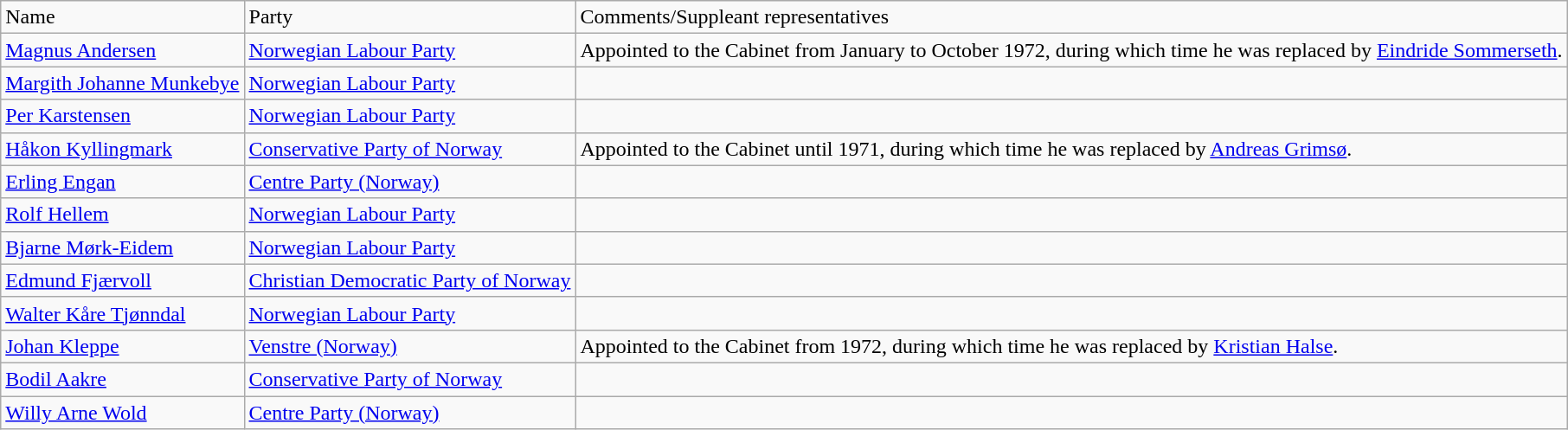<table class="wikitable">
<tr>
<td>Name</td>
<td>Party</td>
<td>Comments/Suppleant representatives</td>
</tr>
<tr>
<td><a href='#'>Magnus Andersen</a></td>
<td><a href='#'>Norwegian Labour Party</a></td>
<td>Appointed to the Cabinet from January to October 1972, during which time he was replaced by <a href='#'>Eindride Sommerseth</a>.</td>
</tr>
<tr>
<td><a href='#'>Margith Johanne Munkebye</a></td>
<td><a href='#'>Norwegian Labour Party</a></td>
<td></td>
</tr>
<tr>
<td><a href='#'>Per Karstensen</a></td>
<td><a href='#'>Norwegian Labour Party</a></td>
<td></td>
</tr>
<tr>
<td><a href='#'>Håkon Kyllingmark</a></td>
<td><a href='#'>Conservative Party of Norway</a></td>
<td>Appointed to the Cabinet until 1971, during which time he was replaced by <a href='#'>Andreas Grimsø</a>.</td>
</tr>
<tr>
<td><a href='#'>Erling Engan</a></td>
<td><a href='#'>Centre Party (Norway)</a></td>
<td></td>
</tr>
<tr>
<td><a href='#'>Rolf Hellem</a></td>
<td><a href='#'>Norwegian Labour Party</a></td>
<td></td>
</tr>
<tr>
<td><a href='#'>Bjarne Mørk-Eidem</a></td>
<td><a href='#'>Norwegian Labour Party</a></td>
<td></td>
</tr>
<tr>
<td><a href='#'>Edmund Fjærvoll</a></td>
<td><a href='#'>Christian Democratic Party of Norway</a></td>
<td></td>
</tr>
<tr>
<td><a href='#'>Walter Kåre Tjønndal</a></td>
<td><a href='#'>Norwegian Labour Party</a></td>
<td></td>
</tr>
<tr>
<td><a href='#'>Johan Kleppe</a></td>
<td><a href='#'>Venstre (Norway)</a></td>
<td>Appointed to the Cabinet from 1972, during which time he was replaced by <a href='#'>Kristian Halse</a>.</td>
</tr>
<tr>
<td><a href='#'>Bodil Aakre</a></td>
<td><a href='#'>Conservative Party of Norway</a></td>
<td></td>
</tr>
<tr>
<td><a href='#'>Willy Arne Wold</a></td>
<td><a href='#'>Centre Party (Norway)</a></td>
<td></td>
</tr>
</table>
